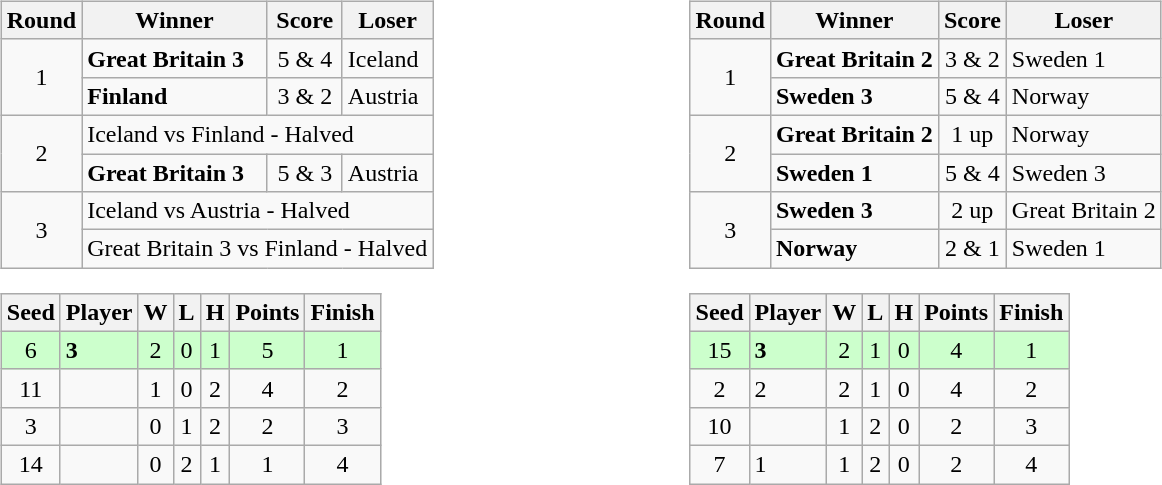<table style="width: 60em">
<tr>
<td valign=top><br><table class="wikitable">
<tr>
<th>Round</th>
<th>Winner</th>
<th>Score</th>
<th>Loser</th>
</tr>
<tr>
<td align=center rowspan=2>1</td>
<td><strong>Great Britain 3</strong></td>
<td align=center>5 & 4</td>
<td>Iceland</td>
</tr>
<tr>
<td><strong>Finland</strong></td>
<td align=center>3 & 2</td>
<td>Austria</td>
</tr>
<tr>
<td align=center rowspan=2>2</td>
<td colspan=3>Iceland vs Finland - Halved</td>
</tr>
<tr>
<td><strong>Great Britain 3</strong></td>
<td align=center>5 & 3</td>
<td>Austria</td>
</tr>
<tr>
<td align=center rowspan=2>3</td>
<td colspan=3>Iceland vs Austria - Halved</td>
</tr>
<tr>
<td colspan=3>Great Britain 3 vs Finland - Halved</td>
</tr>
</table>
<table class="wikitable" style="text-align:center">
<tr>
<th>Seed</th>
<th>Player</th>
<th>W</th>
<th>L</th>
<th>H</th>
<th>Points</th>
<th>Finish</th>
</tr>
<tr bgcolor=#ccffcc>
<td>6</td>
<td align=left><strong> 3</strong></td>
<td>2</td>
<td>0</td>
<td>1</td>
<td>5</td>
<td>1</td>
</tr>
<tr>
<td>11</td>
<td align=left></td>
<td>1</td>
<td>0</td>
<td>2</td>
<td>4</td>
<td>2</td>
</tr>
<tr>
<td>3</td>
<td align=left></td>
<td>0</td>
<td>1</td>
<td>2</td>
<td>2</td>
<td>3</td>
</tr>
<tr>
<td>14</td>
<td align=left></td>
<td>0</td>
<td>2</td>
<td>1</td>
<td>1</td>
<td>4</td>
</tr>
</table>
</td>
<td valign=top><br><table class="wikitable">
<tr>
<th>Round</th>
<th>Winner</th>
<th>Score</th>
<th>Loser</th>
</tr>
<tr>
<td align=center rowspan=2>1</td>
<td><strong>Great Britain 2</strong></td>
<td align=center>3 & 2</td>
<td>Sweden 1</td>
</tr>
<tr>
<td><strong>Sweden 3</strong></td>
<td align=center>5 & 4</td>
<td>Norway</td>
</tr>
<tr>
<td align=center rowspan=2>2</td>
<td><strong>Great Britain 2</strong></td>
<td align=center>1 up</td>
<td>Norway</td>
</tr>
<tr>
<td><strong>Sweden 1</strong></td>
<td align=center>5 & 4</td>
<td>Sweden 3</td>
</tr>
<tr>
<td align=center rowspan=2>3</td>
<td><strong>Sweden 3</strong></td>
<td align=center>2 up</td>
<td>Great Britain 2</td>
</tr>
<tr>
<td><strong>Norway</strong></td>
<td align=center>2 & 1</td>
<td>Sweden 1</td>
</tr>
</table>
<table class="wikitable" style="text-align:center">
<tr>
<th>Seed</th>
<th>Player</th>
<th>W</th>
<th>L</th>
<th>H</th>
<th>Points</th>
<th>Finish</th>
</tr>
<tr bgcolor=#ccffcc>
<td>15</td>
<td align=left><strong> 3</strong></td>
<td>2</td>
<td>1</td>
<td>0</td>
<td>4</td>
<td>1</td>
</tr>
<tr>
<td>2</td>
<td align=left> 2</td>
<td>2</td>
<td>1</td>
<td>0</td>
<td>4</td>
<td>2</td>
</tr>
<tr>
<td>10</td>
<td align=left></td>
<td>1</td>
<td>2</td>
<td>0</td>
<td>2</td>
<td>3</td>
</tr>
<tr>
<td>7</td>
<td align=left> 1</td>
<td>1</td>
<td>2</td>
<td>0</td>
<td>2</td>
<td>4</td>
</tr>
</table>
</td>
</tr>
</table>
